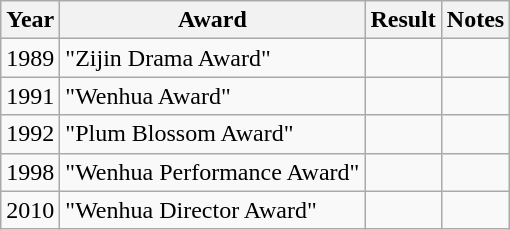<table class="wikitable">
<tr>
<th>Year</th>
<th>Award</th>
<th>Result</th>
<th>Notes</th>
</tr>
<tr>
<td>1989</td>
<td>"Zijin Drama Award"</td>
<td></td>
<td></td>
</tr>
<tr>
<td>1991</td>
<td>"Wenhua Award"</td>
<td></td>
<td></td>
</tr>
<tr>
<td>1992</td>
<td>"Plum Blossom Award"</td>
<td></td>
<td></td>
</tr>
<tr>
<td>1998</td>
<td>"Wenhua Performance Award"</td>
<td></td>
<td></td>
</tr>
<tr>
<td>2010</td>
<td>"Wenhua Director Award"</td>
<td></td>
<td></td>
</tr>
</table>
